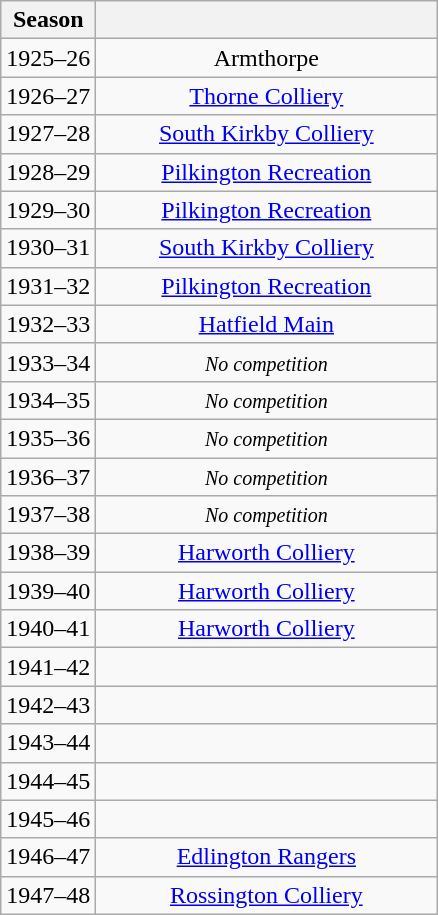<table class="wikitable" style="text-align: center">
<tr>
<th>Season</th>
<th width=220></th>
</tr>
<tr>
<td>1925–26</td>
<td>Armthorpe</td>
</tr>
<tr>
<td>1926–27</td>
<td><a href='#'>Thorne Colliery</a></td>
</tr>
<tr>
<td>1927–28</td>
<td><a href='#'>South Kirkby Colliery</a></td>
</tr>
<tr>
<td>1928–29</td>
<td><a href='#'>Pilkington Recreation</a></td>
</tr>
<tr>
<td>1929–30</td>
<td><a href='#'>Pilkington Recreation</a></td>
</tr>
<tr>
<td>1930–31</td>
<td><a href='#'>South Kirkby Colliery</a></td>
</tr>
<tr>
<td>1931–32</td>
<td><a href='#'>Pilkington Recreation</a></td>
</tr>
<tr>
<td>1932–33</td>
<td><a href='#'>Hatfield Main</a></td>
</tr>
<tr>
<td>1933–34</td>
<td><small><em>No competition</em></small></td>
</tr>
<tr>
<td>1934–35</td>
<td><small><em>No competition</em></small></td>
</tr>
<tr>
<td>1935–36</td>
<td><small><em>No competition</em></small></td>
</tr>
<tr>
<td>1936–37</td>
<td><small><em>No competition</em></small></td>
</tr>
<tr>
<td>1937–38</td>
<td><small><em>No competition</em></small></td>
</tr>
<tr>
<td>1938–39</td>
<td><a href='#'>Harworth Colliery</a></td>
</tr>
<tr>
<td>1939–40</td>
<td><a href='#'>Harworth Colliery</a></td>
</tr>
<tr>
<td>1940–41</td>
<td><a href='#'>Harworth Colliery</a></td>
</tr>
<tr>
<td>1941–42</td>
<td></td>
</tr>
<tr>
<td>1942–43</td>
<td></td>
</tr>
<tr>
<td>1943–44</td>
<td></td>
</tr>
<tr>
<td>1944–45</td>
<td></td>
</tr>
<tr>
<td>1945–46</td>
<td></td>
</tr>
<tr>
<td>1946–47</td>
<td><a href='#'>Edlington Rangers</a></td>
</tr>
<tr>
<td>1947–48</td>
<td><a href='#'>Rossington Colliery</a></td>
</tr>
</table>
